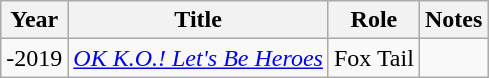<table class="wikitable sortable plainrowheaders">
<tr>
<th>Year</th>
<th>Title</th>
<th>Role</th>
<th class="unsortable">Notes</th>
</tr>
<tr>
<td>-2019</td>
<td><em><a href='#'>OK K.O.! Let's Be Heroes</a></em></td>
<td>Fox Tail</td>
<td></td>
</tr>
</table>
